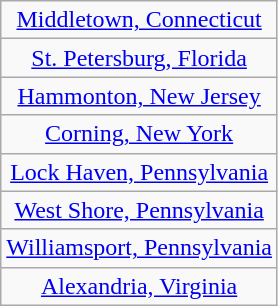<table class="wikitable" style="text-align: center;">
<tr>
<td> <a href='#'>Middletown, Connecticut</a></td>
</tr>
<tr>
<td> <a href='#'>St. Petersburg, Florida</a></td>
</tr>
<tr>
<td> <a href='#'>Hammonton, New Jersey</a></td>
</tr>
<tr>
<td> <a href='#'>Corning, New York</a></td>
</tr>
<tr>
<td> <a href='#'>Lock Haven, Pennsylvania</a></td>
</tr>
<tr>
<td> <a href='#'>West Shore, Pennsylvania</a></td>
</tr>
<tr>
<td> <a href='#'>Williamsport, Pennsylvania</a></td>
</tr>
<tr>
<td> <a href='#'>Alexandria, Virginia</a></td>
</tr>
</table>
